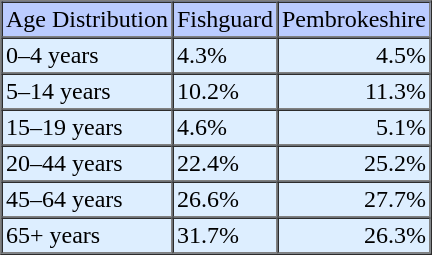<table border="1" cellspacing="0" cellpadding="2" style="margin:auto; background:#def;">
<tr style="background:#bcf;">
<td>Age Distribution</td>
<td>Fishguard</td>
<td>Pembrokeshire</td>
</tr>
<tr>
<td>0–4 years</td>
<td align="left">4.3%</td>
<td style="text-align:right;">4.5%</td>
</tr>
<tr>
<td>5–14 years</td>
<td align="left">10.2%</td>
<td align="right">11.3%</td>
</tr>
<tr>
<td>15–19 years</td>
<td align="left">4.6%</td>
<td align="right">5.1%</td>
</tr>
<tr>
<td>20–44 years</td>
<td align="left">22.4%</td>
<td align="right">25.2%</td>
</tr>
<tr>
<td>45–64 years</td>
<td align="left">26.6%</td>
<td align="right">27.7%</td>
</tr>
<tr>
<td>65+ years</td>
<td style="text-align:left;">31.7%</td>
<td align="right">26.3%</td>
</tr>
</table>
